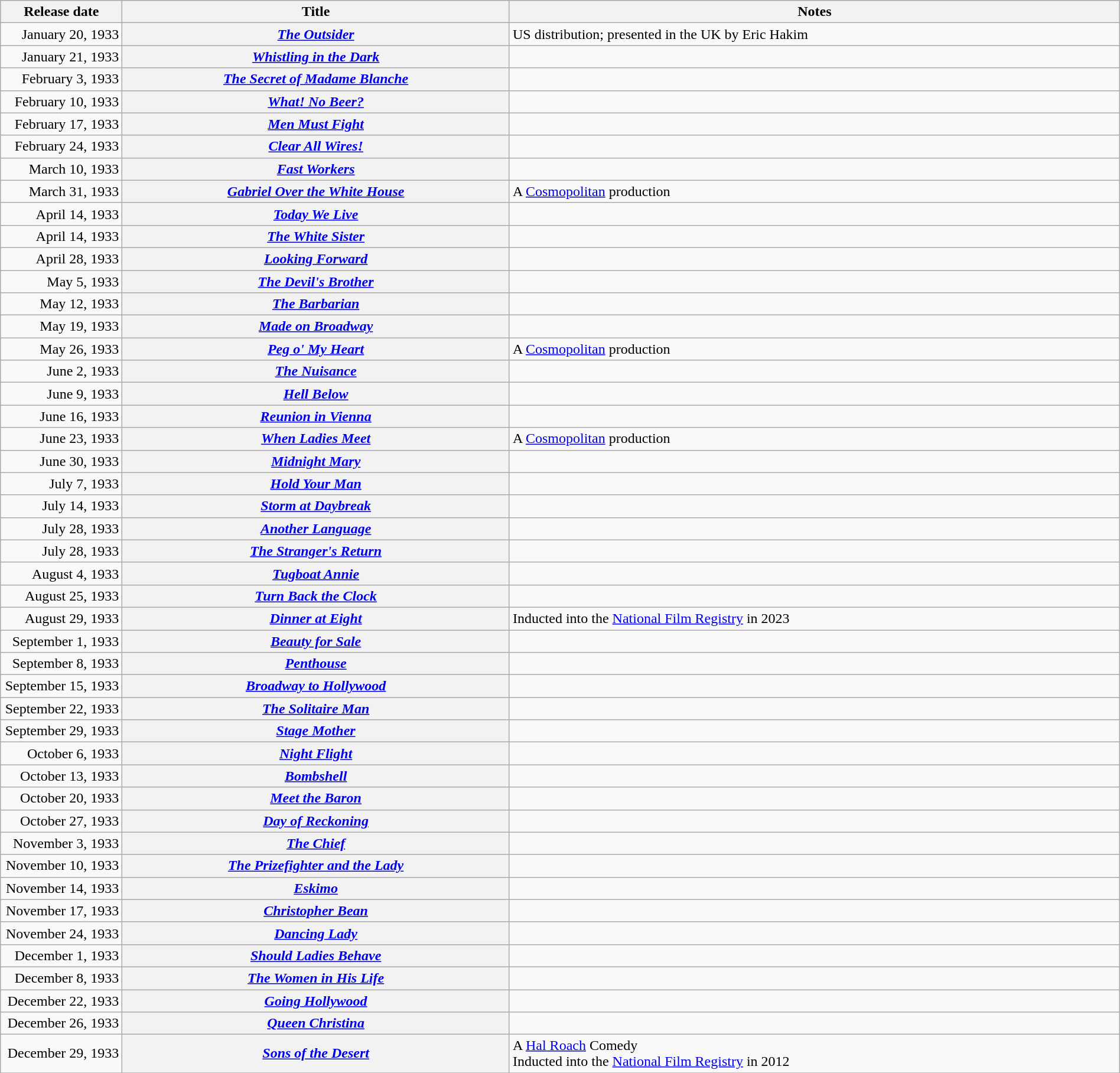<table class="wikitable sortable" style="width:100%;">
<tr>
<th scope="col" style="width:130px;">Release date</th>
<th>Title</th>
<th>Notes</th>
</tr>
<tr>
<td style="text-align:right;">January 20, 1933</td>
<th scope="row"><em><a href='#'>The Outsider</a></em></th>
<td>US distribution; presented in the UK by Eric Hakim</td>
</tr>
<tr>
<td style="text-align:right;">January 21, 1933</td>
<th scope="row"><em><a href='#'>Whistling in the Dark</a></em></th>
<td></td>
</tr>
<tr>
<td style="text-align:right;">February 3, 1933</td>
<th scope="row"><em><a href='#'>The Secret of Madame Blanche</a></em></th>
<td></td>
</tr>
<tr>
<td style="text-align:right;">February 10, 1933</td>
<th scope="row"><em><a href='#'>What! No Beer?</a></em></th>
<td></td>
</tr>
<tr>
<td style="text-align:right;">February 17, 1933</td>
<th scope="row"><em><a href='#'>Men Must Fight</a></em></th>
<td></td>
</tr>
<tr>
<td style="text-align:right;">February 24, 1933</td>
<th scope="row"><em><a href='#'>Clear All Wires!</a></em></th>
<td></td>
</tr>
<tr>
<td style="text-align:right;">March 10, 1933</td>
<th scope="row"><em><a href='#'>Fast Workers</a></em></th>
<td></td>
</tr>
<tr>
<td style="text-align:right;">March 31, 1933</td>
<th scope="row"><em><a href='#'>Gabriel Over the White House</a></em></th>
<td>A <a href='#'>Cosmopolitan</a> production</td>
</tr>
<tr>
<td style="text-align:right;">April 14, 1933</td>
<th scope="row"><em><a href='#'>Today We Live</a></em></th>
<td></td>
</tr>
<tr>
<td style="text-align:right;">April 14, 1933</td>
<th scope="row"><em><a href='#'>The White Sister</a></em></th>
<td></td>
</tr>
<tr>
<td style="text-align:right;">April 28, 1933</td>
<th scope="row"><em><a href='#'>Looking Forward</a></em></th>
<td></td>
</tr>
<tr>
<td style="text-align:right;">May 5, 1933</td>
<th scope="row"><em><a href='#'>The Devil's Brother</a></em></th>
<td></td>
</tr>
<tr>
<td style="text-align:right;">May 12, 1933</td>
<th scope="row"><em><a href='#'>The Barbarian</a></em></th>
<td></td>
</tr>
<tr>
<td style="text-align:right;">May 19, 1933</td>
<th scope="row"><em><a href='#'>Made on Broadway</a></em></th>
<td></td>
</tr>
<tr>
<td style="text-align:right;">May 26, 1933</td>
<th scope="row"><em><a href='#'>Peg o' My Heart</a></em></th>
<td>A <a href='#'>Cosmopolitan</a> production</td>
</tr>
<tr>
<td style="text-align:right;">June 2, 1933</td>
<th scope="row"><em><a href='#'>The Nuisance</a></em></th>
<td></td>
</tr>
<tr>
<td style="text-align:right;">June 9, 1933</td>
<th scope="row"><em><a href='#'>Hell Below</a></em></th>
<td></td>
</tr>
<tr>
<td style="text-align:right;">June 16, 1933</td>
<th scope="row"><em><a href='#'>Reunion in Vienna</a></em></th>
<td></td>
</tr>
<tr>
<td style="text-align:right;">June 23, 1933</td>
<th scope="row"><em><a href='#'>When Ladies Meet</a></em></th>
<td>A <a href='#'>Cosmopolitan</a> production</td>
</tr>
<tr>
<td style="text-align:right;">June 30, 1933</td>
<th scope="row"><em><a href='#'>Midnight Mary</a></em></th>
<td></td>
</tr>
<tr>
<td style="text-align:right;">July 7, 1933</td>
<th scope="row"><em><a href='#'>Hold Your Man</a></em></th>
<td></td>
</tr>
<tr>
<td style="text-align:right;">July 14, 1933</td>
<th scope="row"><em><a href='#'>Storm at Daybreak</a></em></th>
<td></td>
</tr>
<tr>
<td style="text-align:right;">July 28, 1933</td>
<th scope="row"><em><a href='#'>Another Language</a></em></th>
<td></td>
</tr>
<tr>
<td style="text-align:right;">July 28, 1933</td>
<th scope="row"><em><a href='#'>The Stranger's Return</a></em></th>
<td></td>
</tr>
<tr>
<td style="text-align:right;">August 4, 1933</td>
<th scope="row"><em><a href='#'>Tugboat Annie</a></em></th>
<td></td>
</tr>
<tr>
<td style="text-align:right;">August 25, 1933</td>
<th scope="row"><em><a href='#'>Turn Back the Clock</a></em></th>
<td></td>
</tr>
<tr>
<td style="text-align:right;">August 29, 1933</td>
<th scope="row"><em><a href='#'>Dinner at Eight</a></em></th>
<td>Inducted into the <a href='#'>National Film Registry</a> in 2023</td>
</tr>
<tr>
<td style="text-align:right;">September 1, 1933</td>
<th scope="row"><em><a href='#'>Beauty for Sale</a></em></th>
<td></td>
</tr>
<tr>
<td style="text-align:right;">September 8, 1933</td>
<th scope="row"><em><a href='#'>Penthouse</a></em></th>
<td></td>
</tr>
<tr>
<td style="text-align:right;">September 15, 1933</td>
<th scope="row"><em><a href='#'>Broadway to Hollywood</a></em></th>
<td></td>
</tr>
<tr>
<td style="text-align:right;">September 22, 1933</td>
<th scope="row"><em><a href='#'>The Solitaire Man</a></em></th>
<td></td>
</tr>
<tr>
<td style="text-align:right;">September 29, 1933</td>
<th scope="row"><em><a href='#'>Stage Mother</a></em></th>
<td></td>
</tr>
<tr>
<td style="text-align:right;">October 6, 1933</td>
<th scope="row"><em><a href='#'>Night Flight</a></em></th>
<td></td>
</tr>
<tr>
<td style="text-align:right;">October 13, 1933</td>
<th scope="row"><em><a href='#'>Bombshell</a></em></th>
<td></td>
</tr>
<tr>
<td style="text-align:right;">October 20, 1933</td>
<th scope="row"><em><a href='#'>Meet the Baron</a></em></th>
<td></td>
</tr>
<tr>
<td style="text-align:right;">October 27, 1933</td>
<th scope="row"><em><a href='#'>Day of Reckoning</a></em></th>
<td></td>
</tr>
<tr>
<td style="text-align:right;">November 3, 1933</td>
<th scope="row"><em><a href='#'>The Chief</a></em></th>
<td></td>
</tr>
<tr>
<td style="text-align:right;">November 10, 1933</td>
<th scope="row"><em><a href='#'>The Prizefighter and the Lady</a></em></th>
<td></td>
</tr>
<tr>
<td style="text-align:right;">November 14, 1933</td>
<th scope="row"><em><a href='#'>Eskimo</a></em></th>
<td></td>
</tr>
<tr>
<td style="text-align:right;">November 17, 1933</td>
<th scope="row"><em><a href='#'>Christopher Bean</a></em></th>
<td></td>
</tr>
<tr>
<td style="text-align:right;">November 24, 1933</td>
<th scope="row"><em><a href='#'>Dancing Lady</a></em></th>
<td></td>
</tr>
<tr>
<td style="text-align:right;">December 1, 1933</td>
<th scope="row"><em><a href='#'>Should Ladies Behave</a></em></th>
<td></td>
</tr>
<tr>
<td style="text-align:right;">December 8, 1933</td>
<th scope="row"><em><a href='#'>The Women in His Life</a></em></th>
<td></td>
</tr>
<tr>
<td style="text-align:right;">December 22, 1933</td>
<th scope="row"><em><a href='#'>Going Hollywood</a></em></th>
<td></td>
</tr>
<tr>
<td style="text-align:right;">December 26, 1933</td>
<th scope="row"><em><a href='#'>Queen Christina</a></em></th>
<td></td>
</tr>
<tr>
<td style="text-align:right;">December 29, 1933</td>
<th scope="row"><em><a href='#'>Sons of the Desert</a></em></th>
<td>A <a href='#'>Hal Roach</a> Comedy<br>Inducted into the <a href='#'>National Film Registry</a> in 2012</td>
</tr>
<tr>
</tr>
</table>
